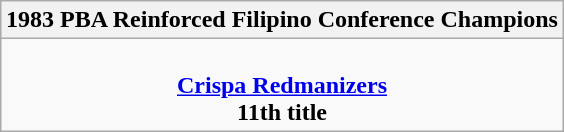<table class=wikitable style="text-align:center; margin:auto">
<tr>
<th>1983 PBA Reinforced Filipino Conference Champions</th>
</tr>
<tr>
<td><br> <strong><a href='#'>Crispa Redmanizers</a></strong> <br> <strong>11th title</strong></td>
</tr>
</table>
